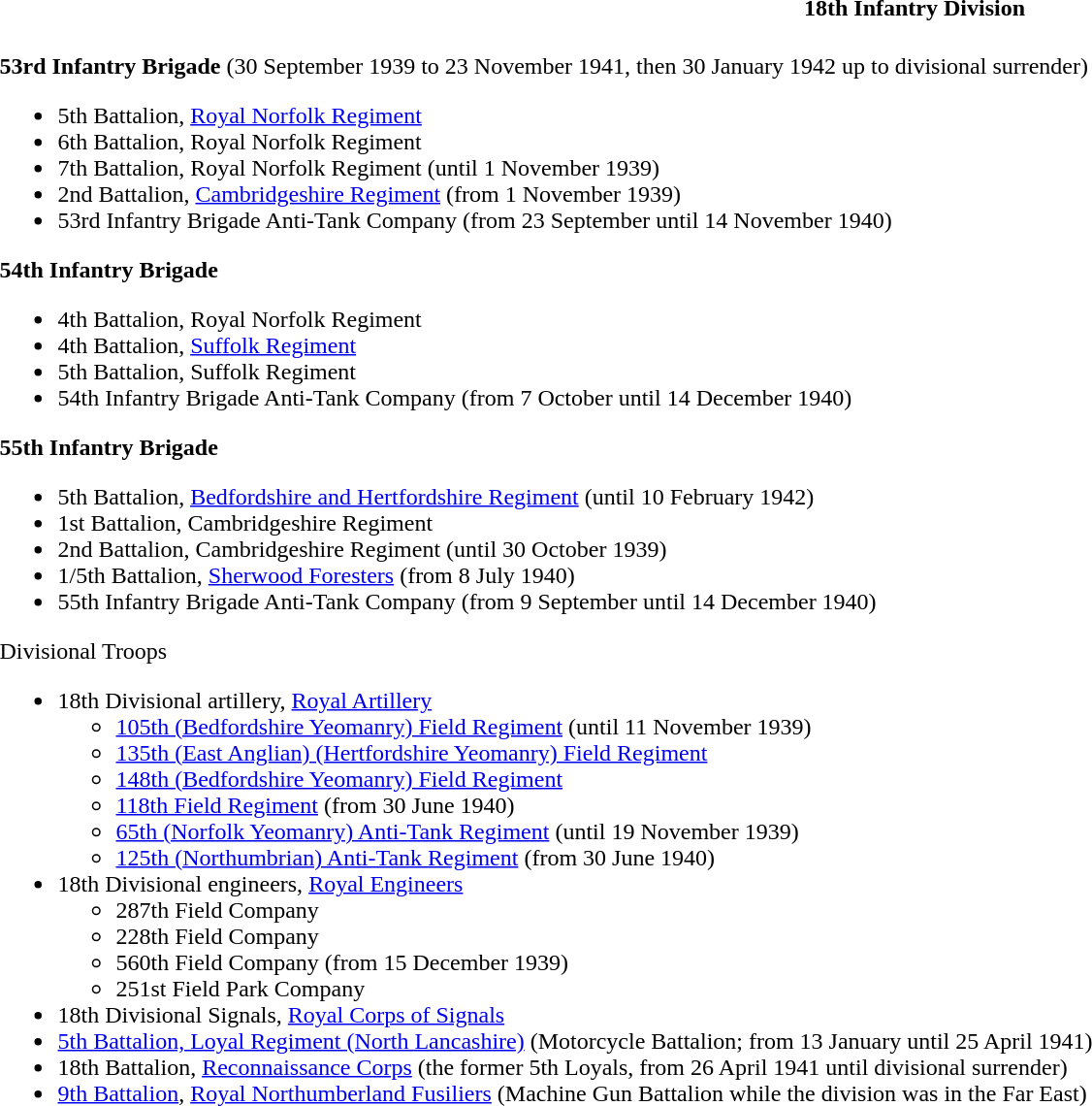<table class="toccolours collapsible" style="width:100%; background:transparent;">
<tr>
<th colspan=>18th Infantry Division</th>
</tr>
<tr>
<td colspan="2"><br><strong>53rd Infantry Brigade</strong> (30 September 1939 to 23 November 1941, then 30 January 1942 up to divisional surrender)<ul><li>5th Battalion, <a href='#'>Royal Norfolk Regiment</a></li><li>6th Battalion, Royal Norfolk Regiment</li><li>7th Battalion, Royal Norfolk Regiment (until 1 November 1939)</li><li>2nd Battalion, <a href='#'>Cambridgeshire Regiment</a> (from 1 November 1939)</li><li>53rd Infantry Brigade Anti-Tank Company (from 23 September until 14 November 1940)</li></ul><strong>54th Infantry Brigade</strong><ul><li>4th Battalion, Royal Norfolk Regiment</li><li>4th Battalion, <a href='#'>Suffolk Regiment</a></li><li>5th Battalion, Suffolk Regiment</li><li>54th Infantry Brigade Anti-Tank Company (from 7 October until 14 December 1940)</li></ul><strong>55th Infantry Brigade</strong><ul><li>5th Battalion, <a href='#'>Bedfordshire and Hertfordshire Regiment</a> (until 10 February 1942)</li><li>1st Battalion, Cambridgeshire Regiment</li><li>2nd Battalion, Cambridgeshire Regiment (until 30 October 1939)</li><li>1/5th Battalion, <a href='#'>Sherwood Foresters</a> (from 8 July 1940)</li><li>55th Infantry Brigade Anti-Tank Company (from 9 September until 14 December 1940)</li></ul>Divisional Troops<ul><li>18th Divisional artillery, <a href='#'>Royal Artillery</a><ul><li><a href='#'>105th (Bedfordshire Yeomanry) Field Regiment</a> (until 11 November 1939)</li><li><a href='#'>135th (East Anglian) (Hertfordshire Yeomanry) Field Regiment</a></li><li><a href='#'>148th (Bedfordshire Yeomanry) Field Regiment</a></li><li><a href='#'>118th Field Regiment</a> (from 30 June 1940)</li><li><a href='#'>65th (Norfolk Yeomanry) Anti-Tank Regiment</a> (until 19 November 1939)</li><li><a href='#'>125th (Northumbrian) Anti-Tank Regiment</a> (from 30 June 1940)</li></ul></li><li>18th Divisional engineers, <a href='#'>Royal Engineers</a><ul><li>287th Field Company</li><li>228th Field Company</li><li>560th Field Company (from 15 December 1939)</li><li>251st Field Park Company</li></ul></li><li>18th Divisional Signals, <a href='#'>Royal Corps of Signals</a></li><li><a href='#'>5th Battalion, Loyal Regiment (North Lancashire)</a> (Motorcycle Battalion; from 13 January until 25 April 1941)</li><li>18th Battalion, <a href='#'>Reconnaissance Corps</a> (the former 5th Loyals, from 26 April 1941 until divisional surrender)</li><li><a href='#'>9th Battalion</a>, <a href='#'>Royal Northumberland Fusiliers</a> (Machine Gun Battalion while the division was in the Far East)</li></ul></td>
</tr>
</table>
